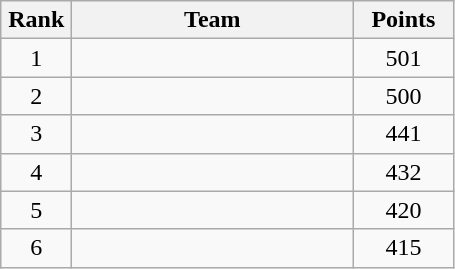<table class="wikitable" style="text-align:center;">
<tr>
<th width=40>Rank</th>
<th width=180>Team</th>
<th width=60>Points</th>
</tr>
<tr>
<td>1</td>
<td align=left></td>
<td>501</td>
</tr>
<tr>
<td>2</td>
<td align=left></td>
<td>500</td>
</tr>
<tr>
<td>3</td>
<td align=left></td>
<td>441</td>
</tr>
<tr>
<td>4</td>
<td align=left></td>
<td>432</td>
</tr>
<tr>
<td>5</td>
<td align=left></td>
<td>420</td>
</tr>
<tr>
<td>6</td>
<td align=left></td>
<td>415</td>
</tr>
</table>
